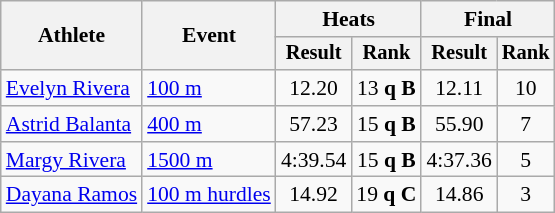<table class="wikitable" style="font-size:90%">
<tr>
<th rowspan=2>Athlete</th>
<th rowspan=2>Event</th>
<th colspan=2>Heats</th>
<th colspan=2>Final</th>
</tr>
<tr style="font-size:95%">
<th>Result</th>
<th>Rank</th>
<th>Result</th>
<th>Rank</th>
</tr>
<tr align=center>
<td align=left><a href='#'>Evelyn Rivera</a></td>
<td align=left><a href='#'>100 m</a></td>
<td>12.20</td>
<td>13 <strong>q B</strong></td>
<td>12.11</td>
<td>10</td>
</tr>
<tr align=center>
<td align=left><a href='#'>Astrid Balanta</a></td>
<td align=left><a href='#'>400 m</a></td>
<td>57.23</td>
<td>15 <strong>q B</strong></td>
<td>55.90</td>
<td>7</td>
</tr>
<tr align=center>
<td align=left><a href='#'>Margy Rivera</a></td>
<td align=left><a href='#'>1500 m</a></td>
<td>4:39.54</td>
<td>15 <strong>q B</strong></td>
<td>4:37.36</td>
<td>5</td>
</tr>
<tr align=center>
<td align=left><a href='#'>Dayana Ramos</a></td>
<td align=left><a href='#'>100 m hurdles</a></td>
<td>14.92</td>
<td>19 <strong>q C</strong></td>
<td>14.86</td>
<td>3</td>
</tr>
</table>
